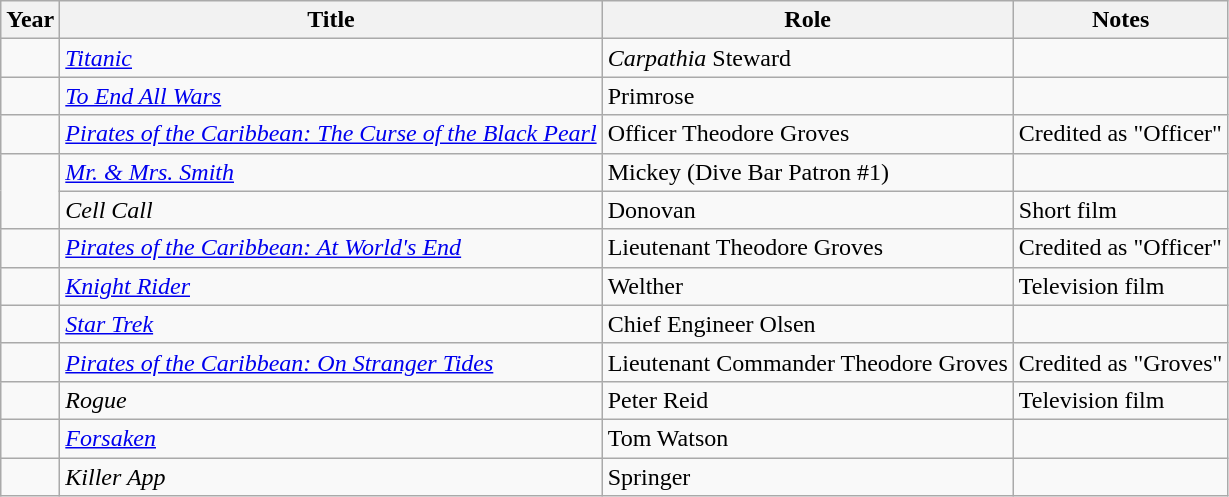<table class="wikitable sortable">
<tr>
<th>Year</th>
<th>Title</th>
<th>Role</th>
<th class="unsortable">Notes</th>
</tr>
<tr>
<td></td>
<td><em><a href='#'>Titanic</a></em></td>
<td><em>Carpathia</em> Steward</td>
<td></td>
</tr>
<tr>
<td></td>
<td><em><a href='#'>To End All Wars</a></em></td>
<td>Primrose</td>
<td></td>
</tr>
<tr>
<td></td>
<td><em><a href='#'>Pirates of the Caribbean: The Curse of the Black Pearl</a></em></td>
<td>Officer Theodore Groves</td>
<td>Credited as "Officer"</td>
</tr>
<tr>
<td rowspan="2"></td>
<td><em><a href='#'>Mr. & Mrs. Smith</a></em></td>
<td>Mickey (Dive Bar Patron #1)</td>
<td></td>
</tr>
<tr>
<td><em>Cell Call</em></td>
<td>Donovan</td>
<td>Short film</td>
</tr>
<tr>
<td></td>
<td><em><a href='#'>Pirates of the Caribbean: At World's End</a></em></td>
<td>Lieutenant Theodore Groves</td>
<td>Credited as "Officer"</td>
</tr>
<tr>
<td></td>
<td><em><a href='#'>Knight Rider</a></em></td>
<td>Welther</td>
<td>Television film</td>
</tr>
<tr>
<td></td>
<td><em><a href='#'>Star Trek</a></em></td>
<td>Chief Engineer Olsen</td>
<td></td>
</tr>
<tr>
<td></td>
<td><em><a href='#'>Pirates of the Caribbean: On Stranger Tides</a></em></td>
<td>Lieutenant Commander Theodore Groves</td>
<td>Credited as "Groves"</td>
</tr>
<tr>
<td></td>
<td><em>Rogue</em></td>
<td>Peter Reid</td>
<td>Television film</td>
</tr>
<tr>
<td></td>
<td><em><a href='#'>Forsaken</a></em></td>
<td>Tom Watson</td>
<td></td>
</tr>
<tr>
<td></td>
<td><em>Killer App</em></td>
<td>Springer</td>
<td></td>
</tr>
</table>
